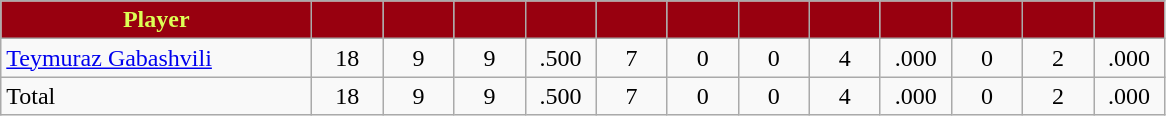<table class="wikitable" style="text-align:center">
<tr>
<th style="background:#98000F; color:#DDFF55" width="200px">Player</th>
<th style="background:#98000F; color:#DDFF55" width="40px"></th>
<th style="background:#98000F; color:#DDFF55" width="40px"></th>
<th style="background:#98000F; color:#DDFF55" width="40px"></th>
<th style="background:#98000F; color:#DDFF55" width="40px"></th>
<th style="background:#98000F; color:#DDFF55" width="40px"></th>
<th style="background:#98000F; color:#DDFF55" width="40px"></th>
<th style="background:#98000F; color:#DDFF55" width="40px"></th>
<th style="background:#98000F; color:#DDFF55" width="40px"></th>
<th style="background:#98000F; color:#DDFF55" width="40px"></th>
<th style="background:#98000F; color:#DDFF55" width="40px"></th>
<th style="background:#98000F; color:#DDFF55" width="40px"></th>
<th style="background:#98000F; color:#DDFF55" width="40px"></th>
</tr>
<tr>
<td style="text-align:left"><a href='#'>Teymuraz Gabashvili</a></td>
<td>18</td>
<td>9</td>
<td>9</td>
<td>.500</td>
<td>7</td>
<td>0</td>
<td>0</td>
<td>4</td>
<td>.000</td>
<td>0</td>
<td>2</td>
<td>.000</td>
</tr>
<tr>
<td style="text-align:left">Total</td>
<td>18</td>
<td>9</td>
<td>9</td>
<td>.500</td>
<td>7</td>
<td>0</td>
<td>0</td>
<td>4</td>
<td>.000</td>
<td>0</td>
<td>2</td>
<td>.000</td>
</tr>
</table>
